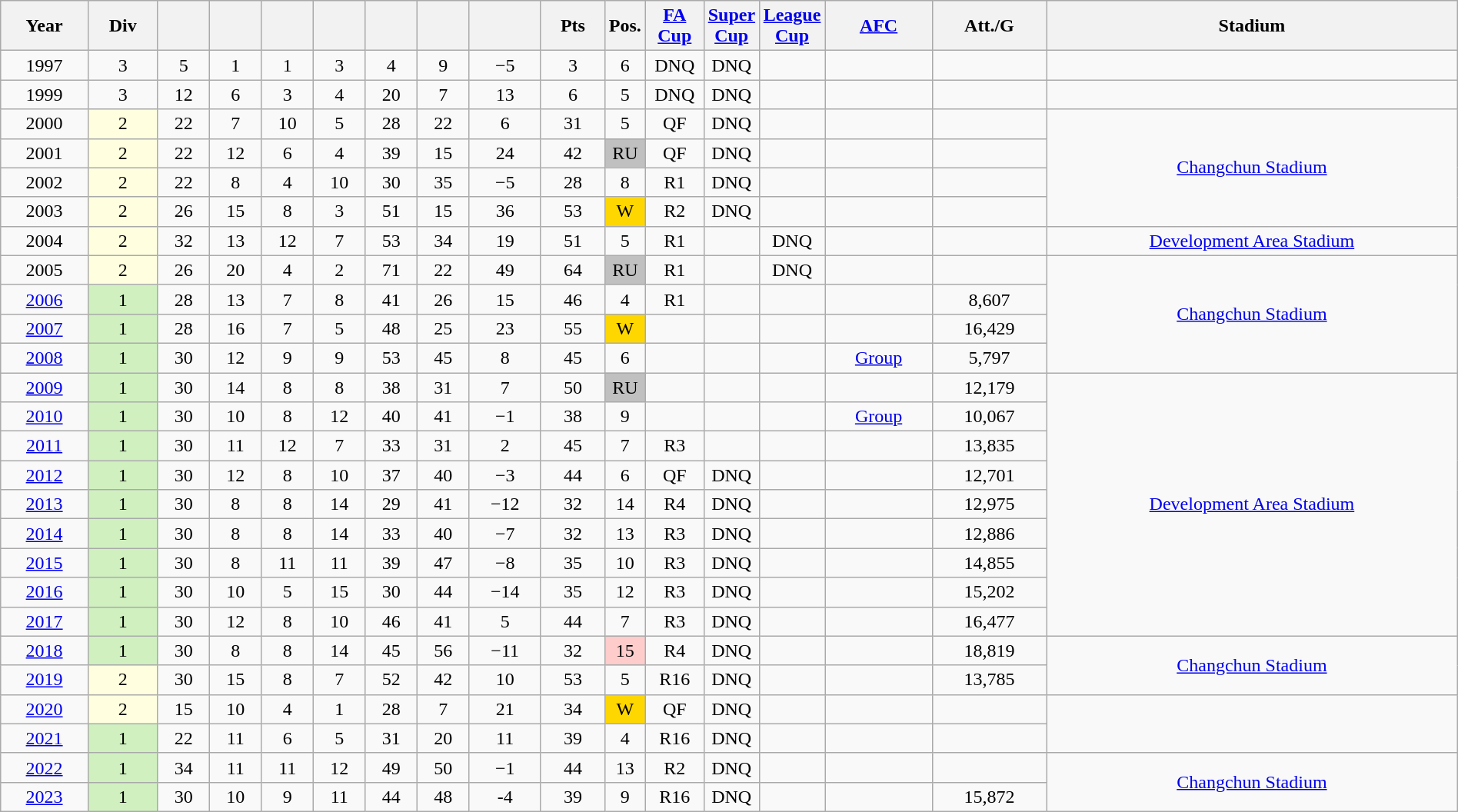<table class="wikitable sortable" width=100% style=text-align:Center>
<tr>
<th>Year</th>
<th>Div</th>
<th></th>
<th></th>
<th></th>
<th></th>
<th></th>
<th></th>
<th></th>
<th>Pts</th>
<th width=2%>Pos.</th>
<th width=4%><a href='#'>FA Cup</a></th>
<th width=2%><a href='#'>Super Cup</a></th>
<th width=2%><a href='#'>League Cup</a></th>
<th><a href='#'>AFC</a></th>
<th>Att./G</th>
<th>Stadium</th>
</tr>
<tr>
<td>1997</td>
<td>3</td>
<td>5</td>
<td>1</td>
<td>1</td>
<td>3</td>
<td>4</td>
<td>9</td>
<td>−5</td>
<td>3</td>
<td>6</td>
<td>DNQ</td>
<td>DNQ</td>
<td></td>
<td></td>
<td></td>
<td></td>
</tr>
<tr>
<td>1999</td>
<td>3</td>
<td>12</td>
<td>6</td>
<td>3</td>
<td>4</td>
<td>20</td>
<td>7</td>
<td>13</td>
<td>6</td>
<td>5</td>
<td>DNQ</td>
<td>DNQ</td>
<td></td>
<td></td>
<td></td>
<td></td>
</tr>
<tr>
<td>2000</td>
<td bgcolor=#FFFFE0>2</td>
<td>22</td>
<td>7</td>
<td>10</td>
<td>5</td>
<td>28</td>
<td>22</td>
<td>6</td>
<td>31</td>
<td>5</td>
<td>QF</td>
<td>DNQ</td>
<td></td>
<td></td>
<td></td>
<td align=center rowspan=4><a href='#'>Changchun Stadium</a></td>
</tr>
<tr>
<td>2001</td>
<td bgcolor=#FFFFE0>2</td>
<td>22</td>
<td>12</td>
<td>6</td>
<td>4</td>
<td>39</td>
<td>15</td>
<td>24</td>
<td>42</td>
<td bgcolor=#C0C0C0>RU</td>
<td>QF</td>
<td>DNQ</td>
<td></td>
<td></td>
<td></td>
</tr>
<tr>
<td>2002</td>
<td bgcolor=#FFFFE0>2</td>
<td>22</td>
<td>8</td>
<td>4</td>
<td>10</td>
<td>30</td>
<td>35</td>
<td>−5</td>
<td>28</td>
<td>8</td>
<td>R1</td>
<td>DNQ</td>
<td></td>
<td></td>
<td></td>
</tr>
<tr>
<td>2003</td>
<td bgcolor=#FFFFE0>2</td>
<td>26</td>
<td>15</td>
<td>8</td>
<td>3</td>
<td>51</td>
<td>15</td>
<td>36</td>
<td>53</td>
<td bgcolor=#FFD700>W</td>
<td>R2</td>
<td>DNQ</td>
<td></td>
<td></td>
<td></td>
</tr>
<tr>
<td>2004</td>
<td bgcolor=#FFFFE0>2</td>
<td>32</td>
<td>13</td>
<td>12</td>
<td>7</td>
<td>53</td>
<td>34</td>
<td>19</td>
<td>51</td>
<td>5</td>
<td>R1</td>
<td></td>
<td>DNQ</td>
<td></td>
<td></td>
<td><a href='#'>Development Area Stadium</a></td>
</tr>
<tr>
<td>2005</td>
<td bgcolor=#FFFFE0>2</td>
<td>26</td>
<td>20</td>
<td>4</td>
<td>2</td>
<td>71</td>
<td>22</td>
<td>49</td>
<td>64</td>
<td bgcolor=#C0C0C0>RU</td>
<td>R1</td>
<td></td>
<td>DNQ</td>
<td></td>
<td></td>
<td align=center rowspan=4><a href='#'>Changchun Stadium</a></td>
</tr>
<tr>
<td><a href='#'>2006</a></td>
<td bgcolor=#D0F0C0>1</td>
<td>28</td>
<td>13</td>
<td>7</td>
<td>8</td>
<td>41</td>
<td>26</td>
<td>15</td>
<td>46</td>
<td>4</td>
<td>R1</td>
<td></td>
<td></td>
<td></td>
<td>8,607</td>
</tr>
<tr>
<td><a href='#'>2007</a></td>
<td bgcolor=#D0F0C0>1</td>
<td>28</td>
<td>16</td>
<td>7</td>
<td>5</td>
<td>48</td>
<td>25</td>
<td>23</td>
<td>55</td>
<td bgcolor=#FFD700>W</td>
<td></td>
<td></td>
<td></td>
<td></td>
<td>16,429</td>
</tr>
<tr>
<td><a href='#'>2008</a></td>
<td bgcolor=#D0F0C0>1</td>
<td>30</td>
<td>12</td>
<td>9</td>
<td>9</td>
<td>53</td>
<td>45</td>
<td>8</td>
<td>45</td>
<td>6</td>
<td></td>
<td></td>
<td></td>
<td><a href='#'>Group</a></td>
<td>5,797</td>
</tr>
<tr>
<td><a href='#'>2009</a></td>
<td bgcolor=#D0F0C0>1</td>
<td>30</td>
<td>14</td>
<td>8</td>
<td>8</td>
<td>38</td>
<td>31</td>
<td>7</td>
<td>50</td>
<td bgcolor=#C0C0C0>RU</td>
<td></td>
<td></td>
<td></td>
<td></td>
<td>12,179</td>
<td align=center rowspan=9><a href='#'>Development Area Stadium</a></td>
</tr>
<tr>
<td><a href='#'>2010</a></td>
<td bgcolor=#D0F0C0>1</td>
<td>30</td>
<td>10</td>
<td>8</td>
<td>12</td>
<td>40</td>
<td>41</td>
<td>−1</td>
<td>38</td>
<td>9</td>
<td></td>
<td></td>
<td></td>
<td><a href='#'>Group</a></td>
<td>10,067</td>
</tr>
<tr>
<td><a href='#'>2011</a></td>
<td bgcolor=#D0F0C0>1</td>
<td>30</td>
<td>11</td>
<td>12</td>
<td>7</td>
<td>33</td>
<td>31</td>
<td>2</td>
<td>45</td>
<td>7</td>
<td>R3</td>
<td></td>
<td></td>
<td></td>
<td>13,835</td>
</tr>
<tr>
<td><a href='#'>2012</a></td>
<td bgcolor=#D0F0C0>1</td>
<td>30</td>
<td>12</td>
<td>8</td>
<td>10</td>
<td>37</td>
<td>40</td>
<td>−3</td>
<td>44</td>
<td>6</td>
<td>QF</td>
<td>DNQ</td>
<td></td>
<td></td>
<td>12,701</td>
</tr>
<tr>
<td><a href='#'>2013</a></td>
<td bgcolor=#D0F0C0>1</td>
<td>30</td>
<td>8</td>
<td>8</td>
<td>14</td>
<td>29</td>
<td>41</td>
<td>−12</td>
<td>32</td>
<td>14</td>
<td>R4</td>
<td>DNQ</td>
<td></td>
<td></td>
<td>12,975</td>
</tr>
<tr>
<td><a href='#'>2014</a></td>
<td bgcolor=#D0F0C0>1</td>
<td>30</td>
<td>8</td>
<td>8</td>
<td>14</td>
<td>33</td>
<td>40</td>
<td>−7</td>
<td>32</td>
<td>13</td>
<td>R3</td>
<td>DNQ</td>
<td></td>
<td></td>
<td>12,886</td>
</tr>
<tr>
<td><a href='#'>2015</a></td>
<td bgcolor=#D0F0C0>1</td>
<td>30</td>
<td>8</td>
<td>11</td>
<td>11</td>
<td>39</td>
<td>47</td>
<td>−8</td>
<td>35</td>
<td>10</td>
<td>R3</td>
<td>DNQ</td>
<td></td>
<td></td>
<td>14,855</td>
</tr>
<tr>
<td><a href='#'>2016</a></td>
<td bgcolor=#D0F0C0>1</td>
<td>30</td>
<td>10</td>
<td>5</td>
<td>15</td>
<td>30</td>
<td>44</td>
<td>−14</td>
<td>35</td>
<td>12</td>
<td>R3</td>
<td>DNQ</td>
<td></td>
<td></td>
<td>15,202</td>
</tr>
<tr>
<td><a href='#'>2017</a></td>
<td bgcolor=#D0F0C0>1</td>
<td>30</td>
<td>12</td>
<td>8</td>
<td>10</td>
<td>46</td>
<td>41</td>
<td>5</td>
<td>44</td>
<td>7</td>
<td>R3</td>
<td>DNQ</td>
<td></td>
<td></td>
<td>16,477</td>
</tr>
<tr>
<td><a href='#'>2018</a></td>
<td bgcolor=#D0F0C0>1</td>
<td>30</td>
<td>8</td>
<td>8</td>
<td>14</td>
<td>45</td>
<td>56</td>
<td>−11</td>
<td>32</td>
<td bgcolor=#ffcccc>15</td>
<td>R4</td>
<td>DNQ</td>
<td></td>
<td></td>
<td>18,819</td>
<td align=center rowspan=2><a href='#'>Changchun Stadium</a></td>
</tr>
<tr>
<td><a href='#'>2019</a></td>
<td bgcolor=#FFFFE0>2</td>
<td>30</td>
<td>15</td>
<td>8</td>
<td>7</td>
<td>52</td>
<td>42</td>
<td>10</td>
<td>53</td>
<td>5</td>
<td>R16</td>
<td>DNQ</td>
<td></td>
<td></td>
<td>13,785</td>
</tr>
<tr>
<td><a href='#'>2020</a></td>
<td bgcolor=#FFFFE0>2</td>
<td>15</td>
<td>10</td>
<td>4</td>
<td>1</td>
<td>28</td>
<td>7</td>
<td>21</td>
<td>34</td>
<td bgcolor=#FFD700>W</td>
<td>QF</td>
<td>DNQ</td>
<td></td>
<td></td>
<td></td>
</tr>
<tr>
<td><a href='#'>2021</a></td>
<td bgcolor=#D0F0C0>1</td>
<td>22</td>
<td>11</td>
<td>6</td>
<td>5</td>
<td>31</td>
<td>20</td>
<td>11</td>
<td>39</td>
<td>4</td>
<td>R16</td>
<td>DNQ</td>
<td></td>
<td></td>
<td></td>
</tr>
<tr>
<td><a href='#'>2022</a></td>
<td bgcolor=#D0F0C0>1</td>
<td>34</td>
<td>11</td>
<td>11</td>
<td>12</td>
<td>49</td>
<td>50</td>
<td>−1</td>
<td>44</td>
<td>13</td>
<td>R2</td>
<td>DNQ</td>
<td></td>
<td></td>
<td></td>
<td align=center rowspan=2><a href='#'>Changchun Stadium</a></td>
</tr>
<tr>
<td><a href='#'>2023</a></td>
<td bgcolor=#D0F0C0>1</td>
<td>30</td>
<td>10</td>
<td>9</td>
<td>11</td>
<td>44</td>
<td>48</td>
<td>-4</td>
<td>39</td>
<td>9</td>
<td>R16</td>
<td>DNQ</td>
<td></td>
<td></td>
<td>15,872</td>
</tr>
</table>
